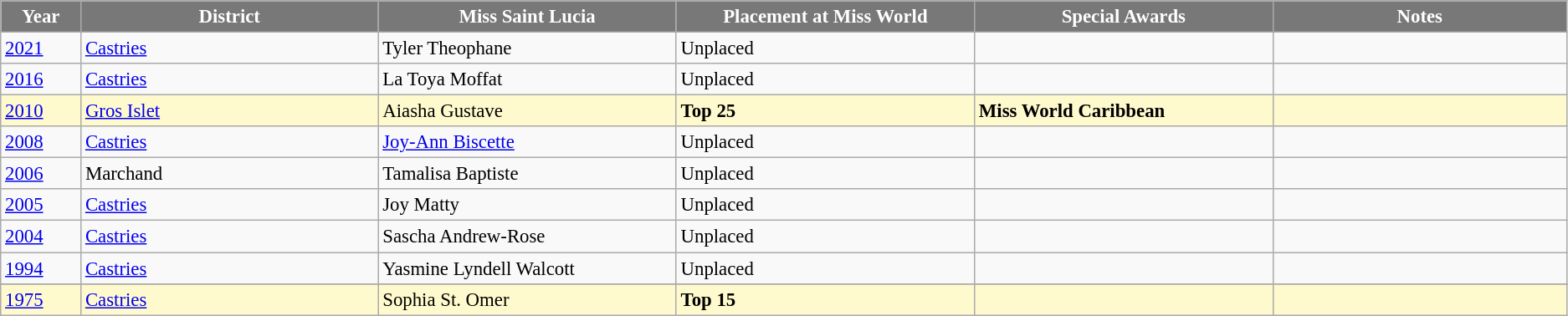<table class="wikitable " style="font-size: 95%;">
<tr>
<th width="60" style="background-color:#787878;color:#FFFFFF;">Year</th>
<th width="250" style="background-color:#787878;color:#FFFFFF;">District</th>
<th width="250" style="background-color:#787878;color:#FFFFFF;">Miss Saint Lucia</th>
<th width="250" style="background-color:#787878;color:#FFFFFF;">Placement at Miss World</th>
<th width="250" style="background-color:#787878;color:#FFFFFF;">Special Awards</th>
<th width="250" style="background-color:#787878;color:#FFFFFF;">Notes</th>
</tr>
<tr>
<td><a href='#'>2021</a></td>
<td><a href='#'>Castries</a></td>
<td>Tyler Theophane</td>
<td>Unplaced</td>
<td></td>
<td></td>
</tr>
<tr>
<td><a href='#'>2016</a></td>
<td><a href='#'>Castries</a></td>
<td>La Toya Moffat</td>
<td>Unplaced</td>
<td></td>
<td></td>
</tr>
<tr style="background-color:#FFFACD; ">
<td><a href='#'>2010</a></td>
<td><a href='#'>Gros Islet</a></td>
<td>Aiasha Gustave</td>
<td><strong>Top 25</strong></td>
<td><strong>Miss World Caribbean</strong></td>
<td></td>
</tr>
<tr>
<td><a href='#'>2008</a></td>
<td><a href='#'>Castries</a></td>
<td><a href='#'>Joy-Ann Biscette</a></td>
<td>Unplaced</td>
<td></td>
<td></td>
</tr>
<tr>
<td><a href='#'>2006</a></td>
<td>Marchand</td>
<td>Tamalisa Baptiste</td>
<td>Unplaced</td>
<td></td>
<td></td>
</tr>
<tr>
<td><a href='#'>2005</a></td>
<td><a href='#'>Castries</a></td>
<td>Joy Matty</td>
<td>Unplaced</td>
<td></td>
<td></td>
</tr>
<tr>
<td><a href='#'>2004</a></td>
<td><a href='#'>Castries</a></td>
<td>Sascha Andrew-Rose</td>
<td>Unplaced</td>
<td></td>
<td></td>
</tr>
<tr>
<td><a href='#'>1994</a></td>
<td><a href='#'>Castries</a></td>
<td>Yasmine Lyndell Walcott</td>
<td>Unplaced</td>
<td></td>
<td></td>
</tr>
<tr>
</tr>
<tr style="background-color:#FFFACD; ">
<td><a href='#'>1975</a></td>
<td><a href='#'>Castries</a></td>
<td>Sophia St. Omer</td>
<td><strong>Top 15</strong></td>
<td></td>
<td></td>
</tr>
</table>
